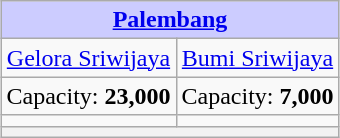<table class="wikitable" style="margin:1em auto; text-align:center;">
<tr>
<th colspan=2 style = "background-color:#CCCCFF"> <a href='#'>Palembang</a></th>
</tr>
<tr>
<td><a href='#'>Gelora Sriwijaya</a></td>
<td><a href='#'>Bumi Sriwijaya</a></td>
</tr>
<tr>
<td>Capacity: <strong>23,000</strong></td>
<td>Capacity: <strong>7,000</strong></td>
</tr>
<tr>
<td></td>
<td></td>
</tr>
<tr>
<th colspan=3 rowspan=5 text-align="center"></th>
</tr>
</table>
